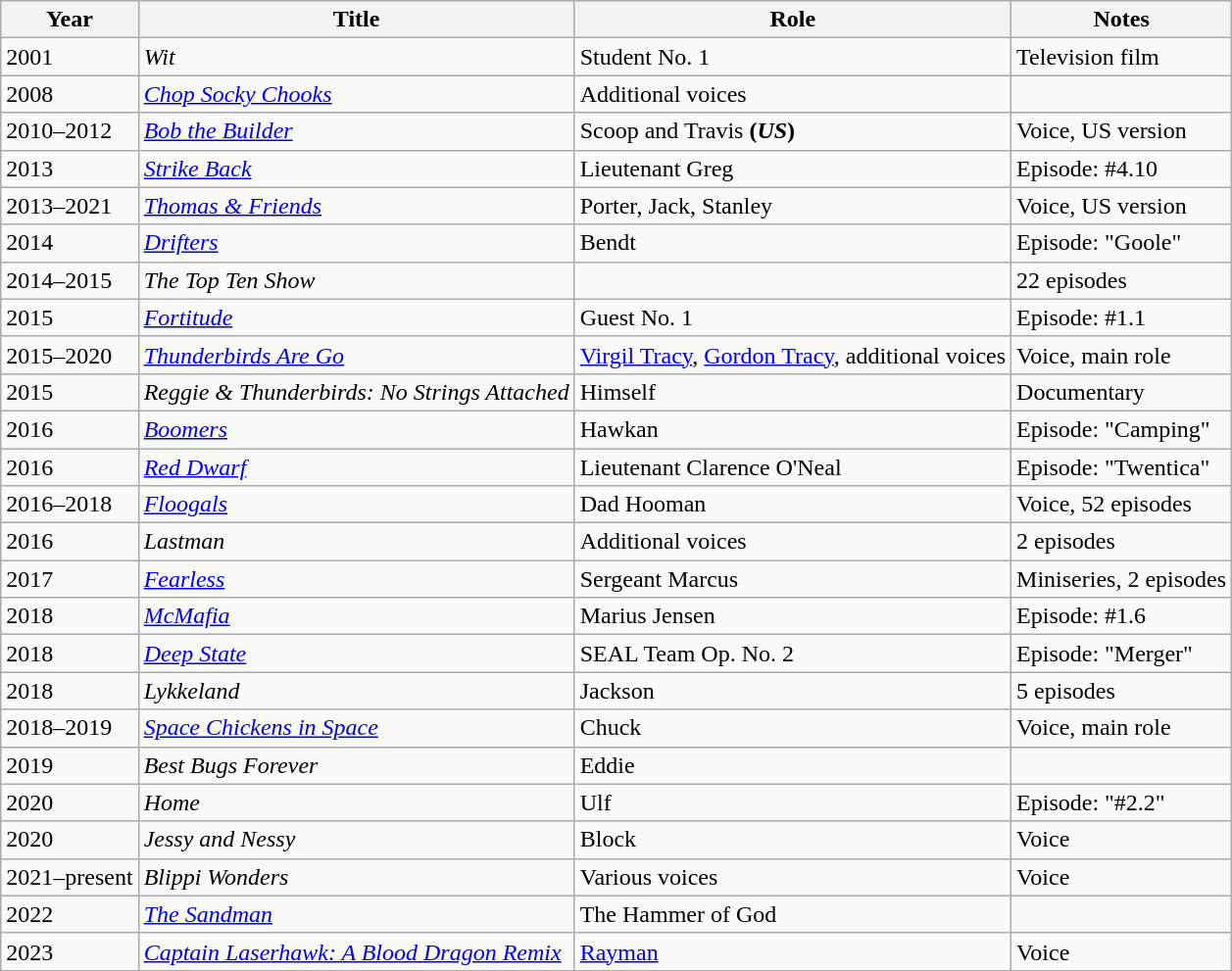<table class="wikitable sortable">
<tr>
<th>Year</th>
<th>Title</th>
<th>Role</th>
<th>Notes</th>
</tr>
<tr>
<td>2001</td>
<td><em>Wit</em></td>
<td>Student No. 1</td>
<td>Television film</td>
</tr>
<tr>
<td>2008</td>
<td><em><a href='#'>Chop Socky Chooks</a></em></td>
<td>Additional voices</td>
<td></td>
</tr>
<tr>
<td>2010–2012</td>
<td><em><a href='#'>Bob the Builder</a></em></td>
<td>Scoop and Travis <strong>(<em>US</em>)</strong></td>
<td>Voice, US version</td>
</tr>
<tr>
<td>2013</td>
<td><em><a href='#'>Strike Back</a></em></td>
<td>Lieutenant Greg</td>
<td>Episode: #4.10</td>
</tr>
<tr>
<td>2013–2021</td>
<td><em><a href='#'>Thomas & Friends</a></em></td>
<td>Porter, Jack, Stanley</td>
<td>Voice, US version</td>
</tr>
<tr>
<td>2014</td>
<td><em><a href='#'>Drifters</a></em></td>
<td>Bendt</td>
<td>Episode: "Goole"</td>
</tr>
<tr>
<td>2014–2015</td>
<td><em>The Top Ten Show</em></td>
<td></td>
<td>22 episodes</td>
</tr>
<tr>
<td>2015</td>
<td><em><a href='#'>Fortitude</a></em></td>
<td>Guest No. 1</td>
<td>Episode: #1.1</td>
</tr>
<tr>
<td>2015–2020</td>
<td><em><a href='#'>Thunderbirds Are Go</a></em></td>
<td><a href='#'>Virgil Tracy</a>, <a href='#'>Gordon Tracy</a>, additional voices</td>
<td>Voice, main role</td>
</tr>
<tr>
<td>2015</td>
<td><em>Reggie & Thunderbirds: No Strings Attached</em></td>
<td>Himself</td>
<td>Documentary</td>
</tr>
<tr>
<td>2016</td>
<td><em><a href='#'>Boomers</a></em></td>
<td>Hawkan</td>
<td>Episode: "Camping"</td>
</tr>
<tr>
<td>2016</td>
<td><em><a href='#'>Red Dwarf</a></em></td>
<td>Lieutenant Clarence O'Neal</td>
<td>Episode: "Twentica"</td>
</tr>
<tr>
<td>2016–2018</td>
<td><em><a href='#'>Floogals</a></em></td>
<td>Dad Hooman</td>
<td>Voice, 52 episodes</td>
</tr>
<tr>
<td>2016</td>
<td><em>Lastman</em></td>
<td>Additional voices</td>
<td>2 episodes</td>
</tr>
<tr>
<td>2017</td>
<td><em><a href='#'>Fearless</a></em></td>
<td>Sergeant Marcus</td>
<td>Miniseries, 2 episodes</td>
</tr>
<tr>
<td>2018</td>
<td><em><a href='#'>McMafia</a></em></td>
<td>Marius Jensen</td>
<td>Episode: #1.6</td>
</tr>
<tr>
<td>2018</td>
<td><em><a href='#'>Deep State</a></em></td>
<td>SEAL Team Op. No. 2</td>
<td>Episode: "Merger"</td>
</tr>
<tr>
<td>2018</td>
<td><em>Lykkeland</em></td>
<td>Jackson</td>
<td>5 episodes</td>
</tr>
<tr>
<td>2018–2019</td>
<td><em><a href='#'>Space Chickens in Space</a></em></td>
<td>Chuck</td>
<td>Voice, main role</td>
</tr>
<tr>
<td>2019</td>
<td><em>Best Bugs Forever</em></td>
<td>Eddie</td>
<td></td>
</tr>
<tr>
<td>2020</td>
<td><em>Home</em></td>
<td>Ulf</td>
<td>Episode: "#2.2"</td>
</tr>
<tr>
<td>2020</td>
<td><em>Jessy and Nessy</em></td>
<td>Block</td>
<td>Voice</td>
</tr>
<tr>
<td>2021–present</td>
<td><em>Blippi Wonders</em></td>
<td>Various voices</td>
<td>Voice</td>
</tr>
<tr>
<td>2022</td>
<td><em><a href='#'>The Sandman</a></em></td>
<td>The Hammer of God</td>
<td></td>
</tr>
<tr>
<td>2023</td>
<td><em><a href='#'>Captain Laserhawk: A Blood Dragon Remix</a></em></td>
<td><a href='#'>Rayman</a></td>
<td>Voice</td>
</tr>
</table>
